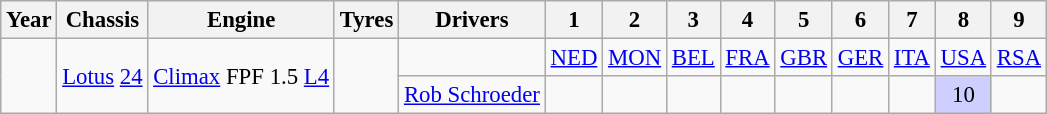<table class="wikitable" style="text-align:center; font-size:95%">
<tr>
<th>Year</th>
<th>Chassis</th>
<th>Engine</th>
<th>Tyres</th>
<th>Drivers</th>
<th>1</th>
<th>2</th>
<th>3</th>
<th>4</th>
<th>5</th>
<th>6</th>
<th>7</th>
<th>8</th>
<th>9</th>
</tr>
<tr>
<td rowspan="2"></td>
<td rowspan="2"><a href='#'>Lotus</a> <a href='#'>24</a></td>
<td rowspan="2"><a href='#'>Climax</a> FPF 1.5 <a href='#'>L4</a></td>
<td rowspan="2"></td>
<td></td>
<td><a href='#'>NED</a></td>
<td><a href='#'>MON</a></td>
<td><a href='#'>BEL</a></td>
<td><a href='#'>FRA</a></td>
<td><a href='#'>GBR</a></td>
<td><a href='#'>GER</a></td>
<td><a href='#'>ITA</a></td>
<td><a href='#'>USA</a></td>
<td><a href='#'>RSA</a></td>
</tr>
<tr>
<td> <a href='#'>Rob Schroeder</a></td>
<td></td>
<td></td>
<td></td>
<td></td>
<td></td>
<td></td>
<td></td>
<td style="background:#cfcfff;">10</td>
<td></td>
</tr>
</table>
